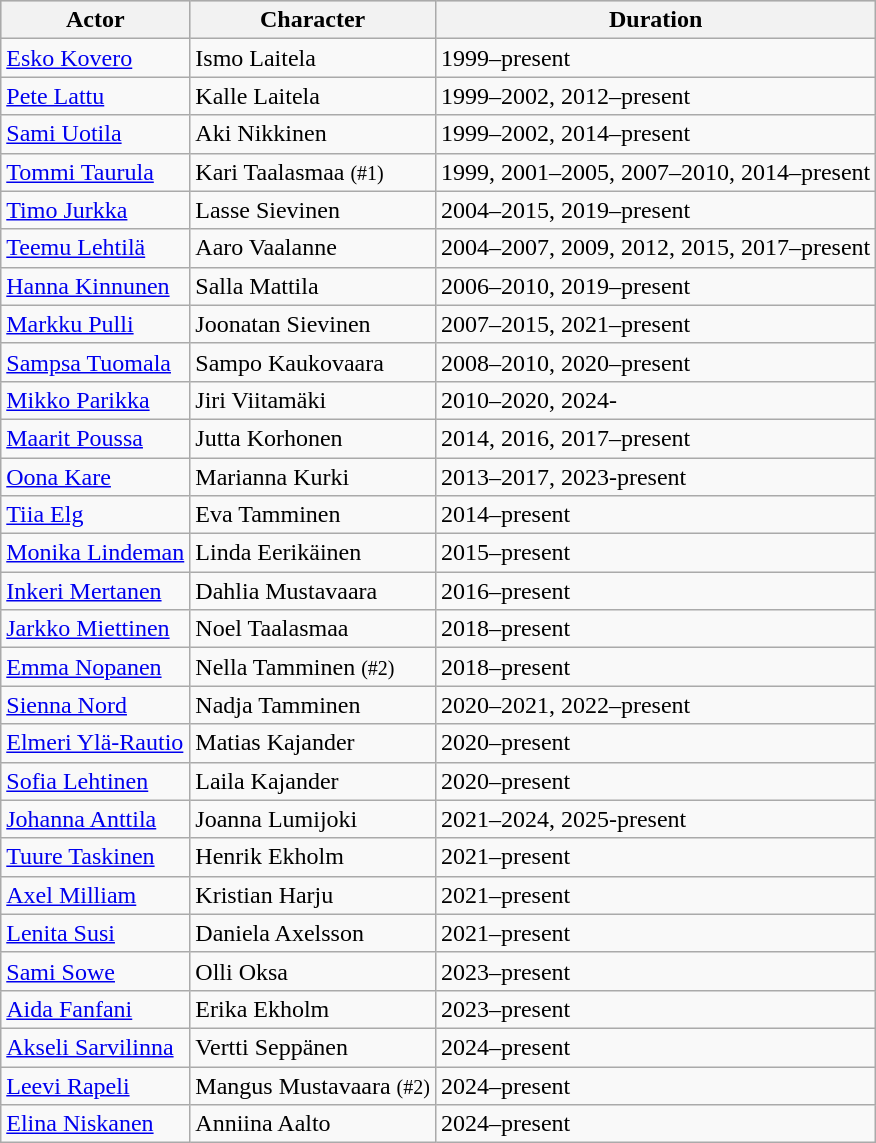<table class="wikitable" sortable>
<tr bgcolor="#CCCCCC">
<th>Actor</th>
<th>Character</th>
<th>Duration</th>
</tr>
<tr>
<td><a href='#'>Esko Kovero</a></td>
<td>Ismo Laitela</td>
<td>1999–present</td>
</tr>
<tr>
<td><a href='#'>Pete Lattu</a></td>
<td>Kalle Laitela</td>
<td>1999–2002, 2012–present</td>
</tr>
<tr>
<td><a href='#'>Sami Uotila</a></td>
<td>Aki Nikkinen</td>
<td>1999–2002, 2014–present</td>
</tr>
<tr>
<td><a href='#'>Tommi Taurula</a></td>
<td>Kari Taalasmaa <small>(#1)</small></td>
<td>1999, 2001–2005, 2007–2010, 2014–present</td>
</tr>
<tr>
<td><a href='#'>Timo Jurkka</a></td>
<td>Lasse Sievinen</td>
<td>2004–2015, 2019–present</td>
</tr>
<tr>
<td><a href='#'>Teemu Lehtilä</a></td>
<td>Aaro Vaalanne</td>
<td>2004–2007, 2009, 2012, 2015, 2017–present</td>
</tr>
<tr>
<td><a href='#'>Hanna Kinnunen</a></td>
<td>Salla Mattila</td>
<td>2006–2010, 2019–present</td>
</tr>
<tr>
<td><a href='#'>Markku Pulli</a></td>
<td>Joonatan Sievinen</td>
<td>2007–2015, 2021–present</td>
</tr>
<tr>
<td><a href='#'>Sampsa Tuomala</a></td>
<td>Sampo Kaukovaara</td>
<td>2008–2010, 2020–present</td>
</tr>
<tr>
<td><a href='#'>Mikko Parikka</a></td>
<td>Jiri Viitamäki</td>
<td>2010–2020, 2024-</td>
</tr>
<tr>
<td><a href='#'>Maarit Poussa</a></td>
<td>Jutta Korhonen</td>
<td>2014, 2016, 2017–present</td>
</tr>
<tr>
<td><a href='#'>Oona Kare</a></td>
<td>Marianna Kurki</td>
<td>2013–2017, 2023-present</td>
</tr>
<tr>
<td><a href='#'>Tiia Elg</a></td>
<td>Eva Tamminen</td>
<td>2014–present</td>
</tr>
<tr>
<td><a href='#'>Monika Lindeman</a></td>
<td>Linda Eerikäinen</td>
<td>2015–present</td>
</tr>
<tr>
<td><a href='#'>Inkeri Mertanen</a></td>
<td>Dahlia Mustavaara</td>
<td>2016–present</td>
</tr>
<tr>
<td><a href='#'>Jarkko Miettinen</a></td>
<td>Noel Taalasmaa</td>
<td>2018–present</td>
</tr>
<tr>
<td><a href='#'>Emma Nopanen</a></td>
<td>Nella Tamminen <small>(#2)</small></td>
<td>2018–present</td>
</tr>
<tr>
<td><a href='#'>Sienna Nord</a></td>
<td>Nadja Tamminen</td>
<td>2020–2021, 2022–present</td>
</tr>
<tr>
<td><a href='#'>Elmeri Ylä-Rautio</a></td>
<td>Matias Kajander</td>
<td>2020–present</td>
</tr>
<tr>
<td><a href='#'>Sofia Lehtinen</a></td>
<td>Laila Kajander</td>
<td>2020–present</td>
</tr>
<tr>
<td><a href='#'>Johanna Anttila</a></td>
<td>Joanna Lumijoki</td>
<td>2021–2024, 2025-present</td>
</tr>
<tr>
<td><a href='#'>Tuure Taskinen</a></td>
<td>Henrik Ekholm</td>
<td>2021–present</td>
</tr>
<tr>
<td><a href='#'>Axel Milliam</a></td>
<td>Kristian Harju</td>
<td>2021–present</td>
</tr>
<tr>
<td><a href='#'>Lenita Susi</a></td>
<td>Daniela Axelsson</td>
<td>2021–present</td>
</tr>
<tr>
<td><a href='#'>Sami Sowe</a></td>
<td>Olli Oksa</td>
<td>2023–present</td>
</tr>
<tr>
<td><a href='#'>Aida Fanfani</a></td>
<td>Erika Ekholm</td>
<td>2023–present</td>
</tr>
<tr>
<td><a href='#'>Akseli Sarvilinna</a></td>
<td>Vertti Seppänen</td>
<td>2024–present</td>
</tr>
<tr>
<td><a href='#'>Leevi Rapeli</a></td>
<td>Mangus Mustavaara <small>(#2)</small></td>
<td>2024–present</td>
</tr>
<tr>
<td><a href='#'>Elina Niskanen</a></td>
<td>Anniina Aalto</td>
<td>2024–present</td>
</tr>
</table>
